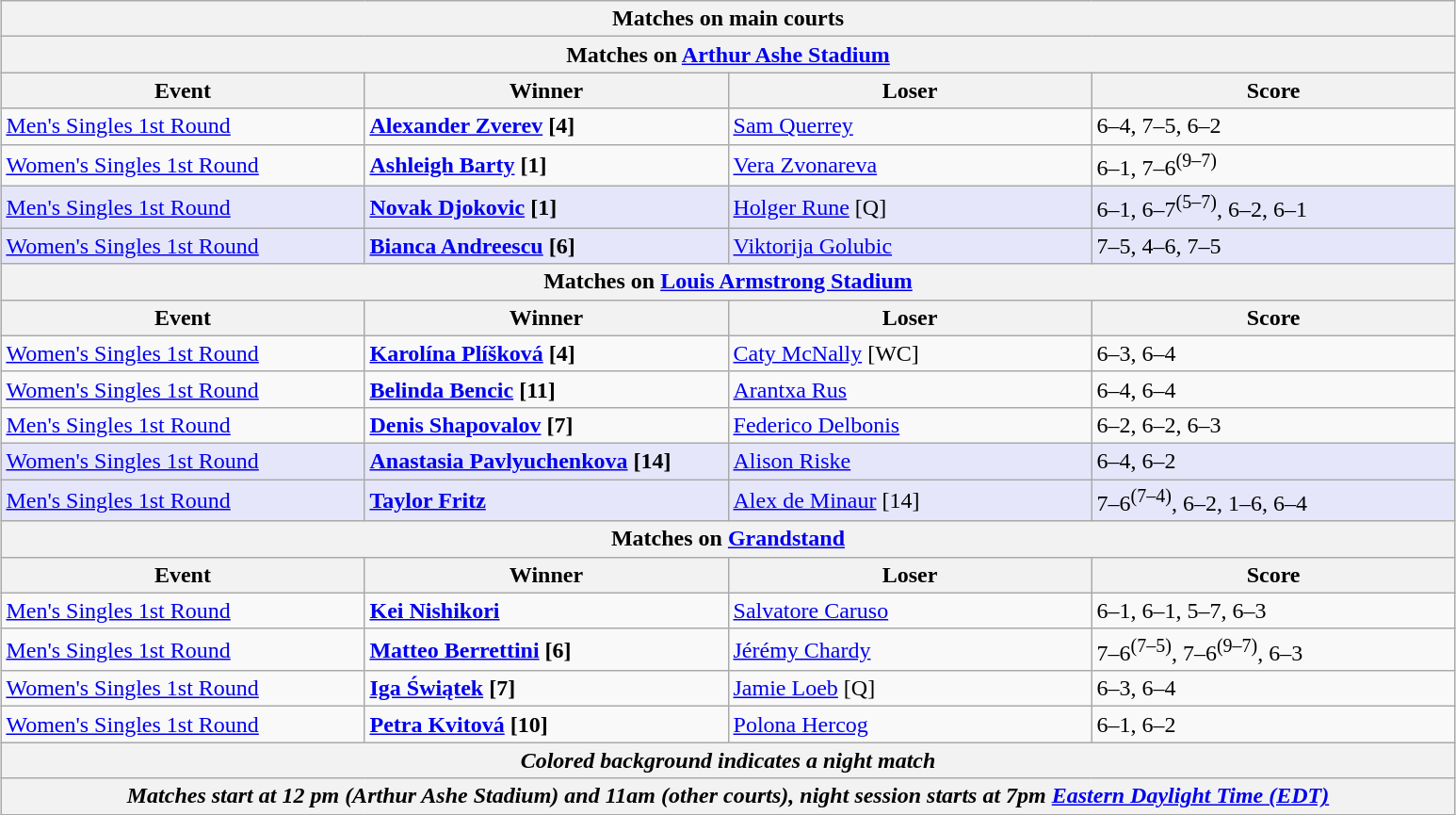<table class="wikitable" style="margin:auto;">
<tr>
<th colspan="4" style="white-space:nowrap;">Matches on main courts</th>
</tr>
<tr>
<th colspan="4"><strong>Matches on <a href='#'>Arthur Ashe Stadium</a></strong></th>
</tr>
<tr>
<th width="250">Event</th>
<th width="250">Winner</th>
<th width="250">Loser</th>
<th width="250">Score</th>
</tr>
<tr>
<td><a href='#'>Men's Singles 1st Round</a></td>
<td><strong> <a href='#'>Alexander Zverev</a> [4]</strong></td>
<td> <a href='#'>Sam Querrey</a></td>
<td>6–4, 7–5, 6–2</td>
</tr>
<tr>
<td><a href='#'>Women's Singles 1st Round</a></td>
<td><strong> <a href='#'>Ashleigh Barty</a> [1]</strong></td>
<td> <a href='#'>Vera Zvonareva</a></td>
<td>6–1, 7–6<sup>(9–7)</sup></td>
</tr>
<tr bgcolor="lavender">
<td><a href='#'>Men's Singles 1st Round</a></td>
<td><strong> <a href='#'>Novak Djokovic</a> [1]</strong></td>
<td> <a href='#'>Holger Rune</a> [Q]</td>
<td>6–1, 6–7<sup>(5–7)</sup>, 6–2, 6–1</td>
</tr>
<tr bgcolor="lavender">
<td><a href='#'>Women's Singles 1st Round</a></td>
<td><strong> <a href='#'>Bianca Andreescu</a> [6]</strong></td>
<td> <a href='#'>Viktorija Golubic</a></td>
<td>7–5, 4–6, 7–5</td>
</tr>
<tr>
<th colspan="4"><strong>Matches on <a href='#'>Louis Armstrong Stadium</a></strong></th>
</tr>
<tr>
<th width="250">Event</th>
<th width="250">Winner</th>
<th width="250">Loser</th>
<th width="250">Score</th>
</tr>
<tr>
<td><a href='#'>Women's Singles 1st Round</a></td>
<td><strong> <a href='#'>Karolína Plíšková</a> [4]</strong></td>
<td> <a href='#'>Caty McNally</a> [WC]</td>
<td>6–3, 6–4</td>
</tr>
<tr>
<td><a href='#'>Women's Singles 1st Round</a></td>
<td><strong> <a href='#'>Belinda Bencic</a> [11]</strong></td>
<td> <a href='#'>Arantxa Rus</a></td>
<td>6–4, 6–4</td>
</tr>
<tr>
<td><a href='#'>Men's Singles 1st Round</a></td>
<td><strong> <a href='#'>Denis Shapovalov</a> [7]</strong></td>
<td> <a href='#'>Federico Delbonis</a></td>
<td>6–2, 6–2, 6–3</td>
</tr>
<tr bgcolor="lavender">
<td><a href='#'>Women's Singles 1st Round</a></td>
<td><strong> <a href='#'>Anastasia Pavlyuchenkova</a> [14]</strong></td>
<td> <a href='#'>Alison Riske</a></td>
<td>6–4, 6–2</td>
</tr>
<tr bgcolor="lavender">
<td><a href='#'>Men's Singles 1st Round</a></td>
<td><strong> <a href='#'>Taylor Fritz</a> </strong></td>
<td> <a href='#'>Alex de Minaur</a> [14]</td>
<td>7–6<sup>(7–4)</sup>, 6–2, 1–6, 6–4</td>
</tr>
<tr>
<th colspan="4"><strong>Matches on <a href='#'>Grandstand</a></strong></th>
</tr>
<tr>
<th width="250">Event</th>
<th width="250">Winner</th>
<th width="250">Loser</th>
<th width="250">Score</th>
</tr>
<tr>
<td><a href='#'>Men's Singles 1st Round</a></td>
<td><strong> <a href='#'>Kei Nishikori</a></strong></td>
<td> <a href='#'>Salvatore Caruso</a></td>
<td>6–1, 6–1, 5–7, 6–3</td>
</tr>
<tr>
<td><a href='#'>Men's Singles 1st Round</a></td>
<td><strong> <a href='#'>Matteo Berrettini</a> [6]</strong></td>
<td> <a href='#'>Jérémy Chardy</a></td>
<td>7–6<sup>(7–5)</sup>, 7–6<sup>(9–7)</sup>, 6–3</td>
</tr>
<tr>
<td><a href='#'>Women's Singles 1st Round</a></td>
<td><strong> <a href='#'>Iga Świątek</a> [7]</strong></td>
<td> <a href='#'>Jamie Loeb</a> [Q]</td>
<td>6–3, 6–4</td>
</tr>
<tr>
<td><a href='#'>Women's Singles 1st Round</a></td>
<td><strong> <a href='#'>Petra Kvitová</a> [10]</strong></td>
<td> <a href='#'>Polona Hercog</a></td>
<td>6–1, 6–2</td>
</tr>
<tr>
<th colspan="4"><em>Colored background indicates a night match</em></th>
</tr>
<tr>
<th colspan="4"><em>Matches start at 12 pm (Arthur Ashe Stadium) and 11am (other courts), night session starts at 7pm <a href='#'>Eastern Daylight Time (EDT)</a></em></th>
</tr>
</table>
